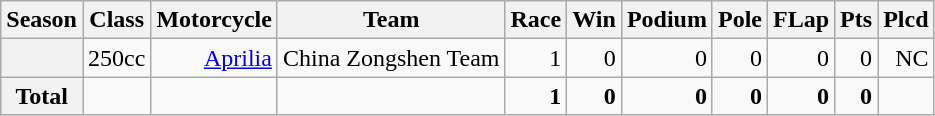<table class="wikitable">
<tr>
<th>Season</th>
<th>Class</th>
<th>Motorcycle</th>
<th>Team</th>
<th>Race</th>
<th>Win</th>
<th>Podium</th>
<th>Pole</th>
<th>FLap</th>
<th>Pts</th>
<th>Plcd</th>
</tr>
<tr align="right">
<th></th>
<td>250cc</td>
<td><a href='#'>Aprilia</a></td>
<td>China Zongshen Team</td>
<td>1</td>
<td>0</td>
<td>0</td>
<td>0</td>
<td>0</td>
<td>0</td>
<td>NC</td>
</tr>
<tr align="right">
<th>Total</th>
<td></td>
<td></td>
<td></td>
<td><strong>1</strong></td>
<td><strong>0</strong></td>
<td><strong>0</strong></td>
<td><strong>0</strong></td>
<td><strong>0</strong></td>
<td><strong>0</strong></td>
<td></td>
</tr>
</table>
